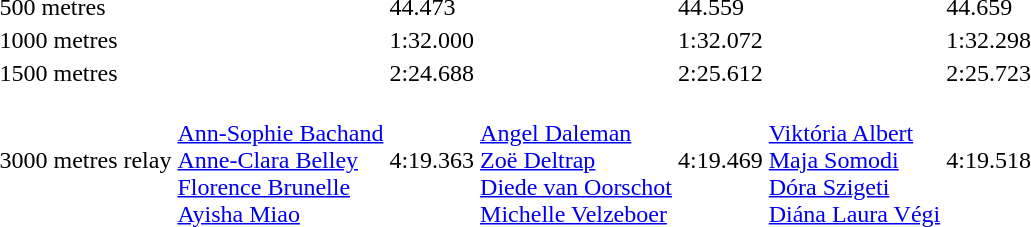<table>
<tr>
<td>500 metres</td>
<td></td>
<td>44.473</td>
<td></td>
<td>44.559</td>
<td></td>
<td>44.659</td>
</tr>
<tr>
<td>1000 metres</td>
<td></td>
<td>1:32.000</td>
<td></td>
<td>1:32.072</td>
<td></td>
<td>1:32.298</td>
</tr>
<tr>
<td>1500 metres</td>
<td></td>
<td>2:24.688</td>
<td></td>
<td>2:25.612</td>
<td></td>
<td>2:25.723</td>
</tr>
<tr>
<td>3000 metres relay</td>
<td><br><a href='#'>Ann-Sophie Bachand</a><br><a href='#'>Anne-Clara Belley</a><br><a href='#'>Florence Brunelle</a><br><a href='#'>Ayisha Miao</a></td>
<td>4:19.363</td>
<td><br><a href='#'>Angel Daleman</a><br><a href='#'>Zoë Deltrap</a><br><a href='#'>Diede van Oorschot</a><br><a href='#'>Michelle Velzeboer</a></td>
<td>4:19.469</td>
<td><br><a href='#'>Viktória Albert</a><br><a href='#'>Maja Somodi</a><br><a href='#'>Dóra Szigeti</a><br><a href='#'>Diána Laura Végi</a></td>
<td>4:19.518</td>
</tr>
</table>
